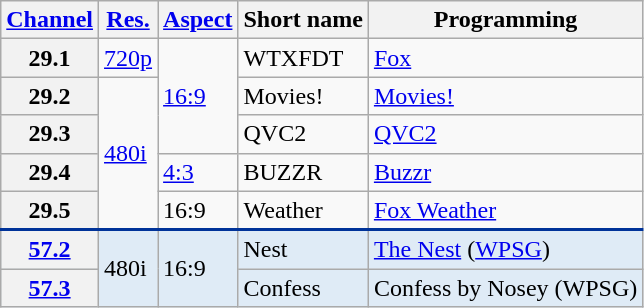<table class="wikitable">
<tr>
<th scope="col"><a href='#'>Channel</a></th>
<th scope="col"><a href='#'>Res.</a></th>
<th scope="col"><a href='#'>Aspect</a></th>
<th scope="col">Short name</th>
<th scope="col">Programming</th>
</tr>
<tr>
<th scope="row">29.1</th>
<td><a href='#'>720p</a></td>
<td rowspan=3><a href='#'>16:9</a></td>
<td>WTXFDT</td>
<td><a href='#'>Fox</a></td>
</tr>
<tr>
<th scope="row">29.2</th>
<td rowspan="4"><a href='#'>480i</a></td>
<td>Movies!</td>
<td><a href='#'>Movies!</a></td>
</tr>
<tr>
<th scope="row">29.3</th>
<td>QVC2</td>
<td><a href='#'>QVC2</a></td>
</tr>
<tr>
<th scope="row">29.4</th>
<td><a href='#'>4:3</a></td>
<td>BUZZR</td>
<td><a href='#'>Buzzr</a></td>
</tr>
<tr>
<th scope="row">29.5</th>
<td>16:9</td>
<td>Weather</td>
<td><a href='#'>Fox Weather</a></td>
</tr>
<tr style="background-color:#DFEBF6; border-top: 2px solid #003399;">
<th scope="row"><a href='#'>57.2</a></th>
<td rowspan="2">480i</td>
<td rowspan="2">16:9</td>
<td>Nest</td>
<td><a href='#'>The Nest</a> (<a href='#'>WPSG</a>)</td>
</tr>
<tr style="background-color:#DFEBF6;">
<th scope="row"><a href='#'>57.3</a></th>
<td>Confess</td>
<td>Confess by Nosey (WPSG)</td>
</tr>
</table>
